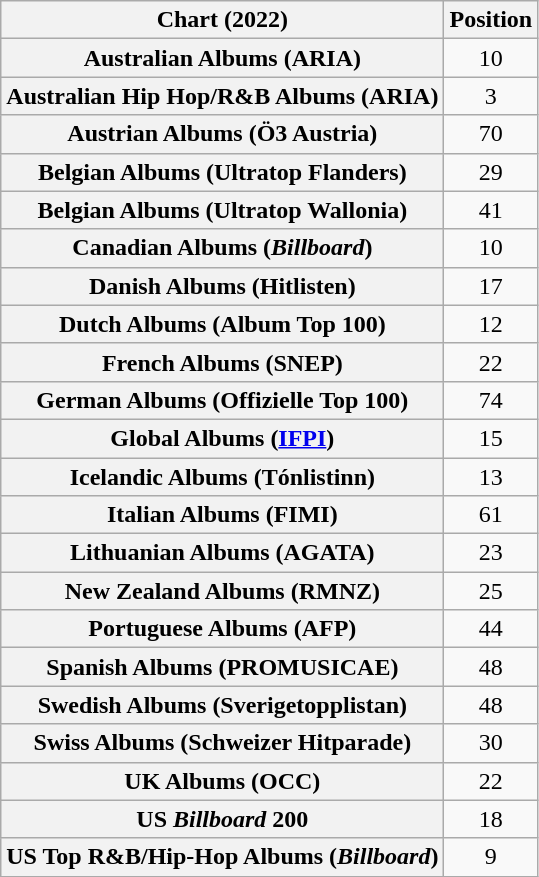<table class="wikitable sortable plainrowheaders" style="text-align:center">
<tr>
<th scope="col">Chart (2022)</th>
<th scope="col">Position</th>
</tr>
<tr>
<th scope="row">Australian Albums (ARIA)</th>
<td>10</td>
</tr>
<tr>
<th scope="row">Australian Hip Hop/R&B Albums (ARIA)</th>
<td>3</td>
</tr>
<tr>
<th scope="row">Austrian Albums (Ö3 Austria)</th>
<td>70</td>
</tr>
<tr>
<th scope="row">Belgian Albums (Ultratop Flanders)</th>
<td>29</td>
</tr>
<tr>
<th scope="row">Belgian Albums (Ultratop Wallonia)</th>
<td>41</td>
</tr>
<tr>
<th scope="row">Canadian Albums (<em>Billboard</em>)</th>
<td>10</td>
</tr>
<tr>
<th scope="row">Danish Albums (Hitlisten)</th>
<td>17</td>
</tr>
<tr>
<th scope="row">Dutch Albums (Album Top 100)</th>
<td>12</td>
</tr>
<tr>
<th scope="row">French Albums (SNEP)</th>
<td>22</td>
</tr>
<tr>
<th scope="row">German Albums (Offizielle Top 100)</th>
<td>74</td>
</tr>
<tr>
<th scope="row">Global Albums (<a href='#'>IFPI</a>)</th>
<td>15</td>
</tr>
<tr>
<th scope="row">Icelandic Albums (Tónlistinn)</th>
<td>13</td>
</tr>
<tr>
<th scope="row">Italian Albums (FIMI)</th>
<td>61</td>
</tr>
<tr>
<th scope="row">Lithuanian Albums (AGATA)</th>
<td>23</td>
</tr>
<tr>
<th scope="row">New Zealand Albums (RMNZ)</th>
<td>25</td>
</tr>
<tr>
<th scope="row">Portuguese Albums (AFP)</th>
<td>44</td>
</tr>
<tr>
<th scope="row">Spanish Albums (PROMUSICAE)</th>
<td>48</td>
</tr>
<tr>
<th scope="row">Swedish Albums (Sverigetopplistan)</th>
<td>48</td>
</tr>
<tr>
<th scope="row">Swiss Albums (Schweizer Hitparade)</th>
<td>30</td>
</tr>
<tr>
<th scope="row">UK Albums (OCC)</th>
<td>22</td>
</tr>
<tr>
<th scope="row">US <em>Billboard</em> 200</th>
<td>18</td>
</tr>
<tr>
<th scope="row">US Top R&B/Hip-Hop Albums (<em>Billboard</em>)</th>
<td>9</td>
</tr>
</table>
